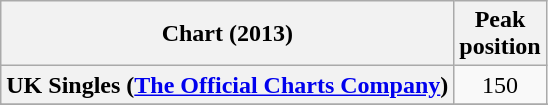<table class="wikitable  sortable plainrowheaders">
<tr>
<th scope="col">Chart (2013)</th>
<th scope="col">Peak<br>position</th>
</tr>
<tr>
<th scope="row">UK Singles (<a href='#'>The Official Charts Company</a>)</th>
<td align="center">150</td>
</tr>
<tr>
</tr>
<tr>
</tr>
<tr>
</tr>
</table>
